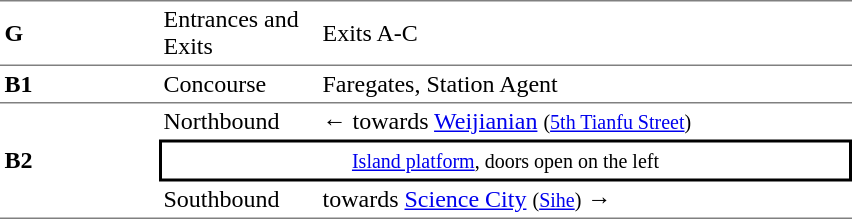<table cellspacing=0 cellpadding=3>
<tr>
<td style="border-top:solid 1px gray;border-bottom:solid 1px gray;" width=100><strong>G</strong></td>
<td style="border-top:solid 1px gray;border-bottom:solid 1px gray;" width=100>Entrances and Exits</td>
<td style="border-top:solid 1px gray;border-bottom:solid 1px gray;" width=350>Exits A-C</td>
</tr>
<tr>
<td style="border-bottom:solid 1px gray;"><strong>B1</strong></td>
<td style="border-bottom:solid 1px gray;">Concourse</td>
<td style="border-bottom:solid 1px gray;">Faregates, Station Agent</td>
</tr>
<tr>
<td style="border-bottom:solid 1px gray;" rowspan=3><strong>B2</strong></td>
<td>Northbound</td>
<td>←  towards <a href='#'>Weijianian</a> <small>(<a href='#'>5th Tianfu Street</a>)</small></td>
</tr>
<tr>
<td style="border-right:solid 2px black;border-left:solid 2px black;border-top:solid 2px black;border-bottom:solid 2px black;text-align:center;" colspan=2><small><a href='#'>Island platform</a>, doors open on the left</small></td>
</tr>
<tr>
<td style="border-bottom:solid 1px gray;">Southbound</td>
<td style="border-bottom:solid 1px gray;">  towards <a href='#'>Science City</a> <small>(<a href='#'>Sihe</a>)</small> →</td>
</tr>
</table>
